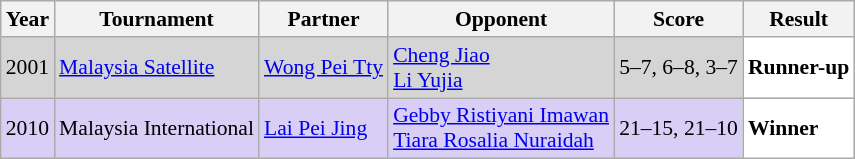<table class="sortable wikitable" style="font-size: 90%;">
<tr>
<th>Year</th>
<th>Tournament</th>
<th>Partner</th>
<th>Opponent</th>
<th>Score</th>
<th>Result</th>
</tr>
<tr style="background:#D5D5D5">
<td align="center">2001</td>
<td align="left"><a href='#'>Malaysia Satellite</a></td>
<td align="left"> <a href='#'>Wong Pei Tty</a></td>
<td align="left"> <a href='#'>Cheng Jiao</a> <br>  <a href='#'>Li Yujia</a></td>
<td align="left">5–7, 6–8, 3–7</td>
<td style="text-align:left; background:white"> <strong>Runner-up</strong></td>
</tr>
<tr style="background:#D8CEF6">
<td align="center">2010</td>
<td align="left">Malaysia International</td>
<td align="left"> <a href='#'>Lai Pei Jing</a></td>
<td align="left"> <a href='#'>Gebby Ristiyani Imawan</a> <br>  <a href='#'>Tiara Rosalia Nuraidah</a></td>
<td align="left">21–15, 21–10</td>
<td style="text-align:left; background:white"> <strong>Winner</strong></td>
</tr>
</table>
